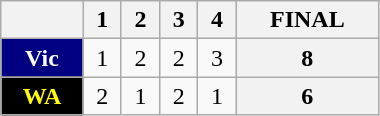<table class=wikitable style="width:20%;15%;15%;15%;15%;20%">
<tr>
<th></th>
<th>1</th>
<th>2</th>
<th>3</th>
<th>4</th>
<th>FINAL</th>
</tr>
<tr>
<th style="background:navy; color:white">Vic</th>
<td align=center>1</td>
<td align=center>2</td>
<td align=center>2</td>
<td align=center>3</td>
<th>8</th>
</tr>
<tr>
<th style="background:black; color:yellow">WA</th>
<td align=center>2</td>
<td align=center>1</td>
<td align=center>2</td>
<td align=center>1</td>
<th>6</th>
</tr>
</table>
